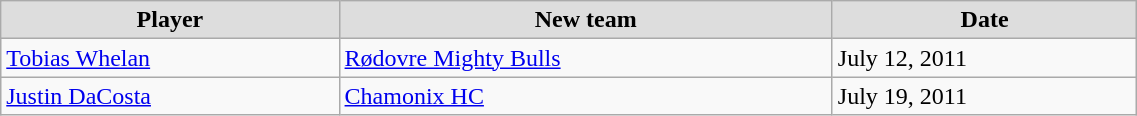<table class="wikitable" width=60%>
<tr align="center" bgcolor="#dddddd">
<td><strong>Player</strong></td>
<td><strong>New team</strong></td>
<td><strong>Date</strong></td>
</tr>
<tr>
<td><a href='#'>Tobias Whelan</a></td>
<td><a href='#'>Rødovre Mighty Bulls</a></td>
<td>July 12, 2011</td>
</tr>
<tr>
<td><a href='#'>Justin DaCosta</a></td>
<td><a href='#'>Chamonix HC</a></td>
<td>July 19, 2011</td>
</tr>
</table>
